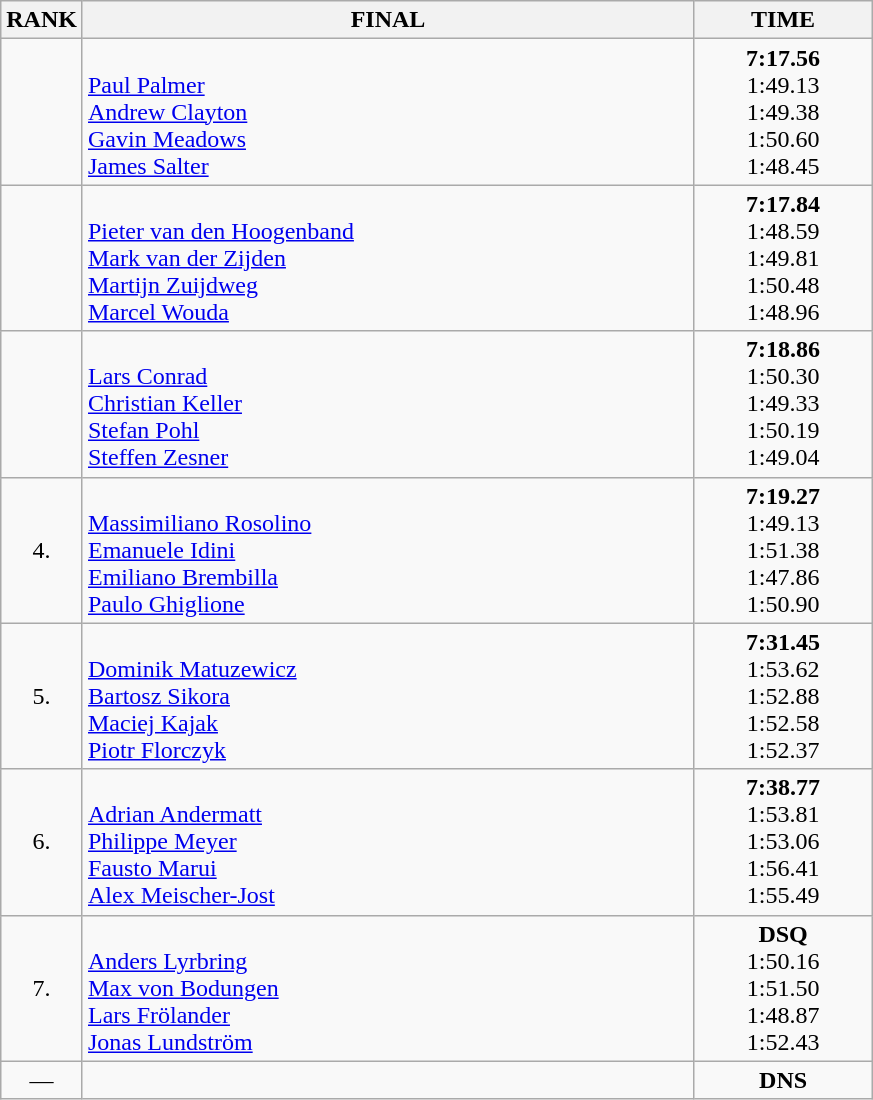<table class="wikitable">
<tr>
<th>RANK</th>
<th style="width: 25em">FINAL</th>
<th style="width: 7em">TIME</th>
</tr>
<tr>
<td align="center"></td>
<td><strong></strong><br><a href='#'>Paul Palmer</a><br><a href='#'>Andrew Clayton</a><br><a href='#'>Gavin Meadows</a><br><a href='#'>James Salter</a></td>
<td align="center"><strong>7:17.56</strong><br>1:49.13<br>1:49.38<br>1:50.60<br>1:48.45</td>
</tr>
<tr>
<td align="center"></td>
<td><strong></strong><br><a href='#'>Pieter van den Hoogenband</a><br><a href='#'>Mark van der Zijden</a><br><a href='#'>Martijn Zuijdweg</a><br><a href='#'>Marcel Wouda</a></td>
<td align="center"><strong>7:17.84</strong><br>1:48.59<br>1:49.81<br>1:50.48<br>1:48.96</td>
</tr>
<tr>
<td align="center"></td>
<td><strong></strong><br><a href='#'>Lars Conrad</a><br><a href='#'>Christian Keller</a><br><a href='#'>Stefan Pohl</a><br><a href='#'>Steffen Zesner</a></td>
<td align="center"><strong>7:18.86</strong><br>1:50.30<br>1:49.33<br>1:50.19<br>1:49.04</td>
</tr>
<tr>
<td align="center">4.</td>
<td><strong></strong><br><a href='#'>Massimiliano Rosolino</a><br><a href='#'>Emanuele Idini</a><br><a href='#'>Emiliano Brembilla</a><br><a href='#'>Paulo Ghiglione</a></td>
<td align="center"><strong>7:19.27</strong><br>1:49.13<br>1:51.38<br>1:47.86<br>1:50.90</td>
</tr>
<tr>
<td align="center">5.</td>
<td><strong></strong><br><a href='#'>Dominik Matuzewicz</a><br><a href='#'>Bartosz Sikora</a><br><a href='#'>Maciej Kajak</a><br><a href='#'>Piotr Florczyk</a></td>
<td align="center"><strong>7:31.45</strong><br>1:53.62<br>1:52.88<br>1:52.58<br>1:52.37</td>
</tr>
<tr>
<td align="center">6.</td>
<td><strong></strong><br><a href='#'>Adrian Andermatt</a><br><a href='#'>Philippe Meyer</a><br><a href='#'>Fausto Marui</a><br><a href='#'>Alex Meischer-Jost</a></td>
<td align="center"><strong>7:38.77</strong><br>1:53.81<br>1:53.06<br>1:56.41<br>1:55.49</td>
</tr>
<tr>
<td align="center">7.</td>
<td><strong></strong><br><a href='#'>Anders Lyrbring</a><br><a href='#'>Max von Bodungen</a><br><a href='#'>Lars Frölander</a><br><a href='#'>Jonas Lundström</a></td>
<td align="center"><strong>DSQ</strong><br>1:50.16<br>1:51.50<br>1:48.87<br>1:52.43</td>
</tr>
<tr>
<td align="center">—</td>
<td><strong></strong></td>
<td align="center"><strong>DNS</strong></td>
</tr>
</table>
